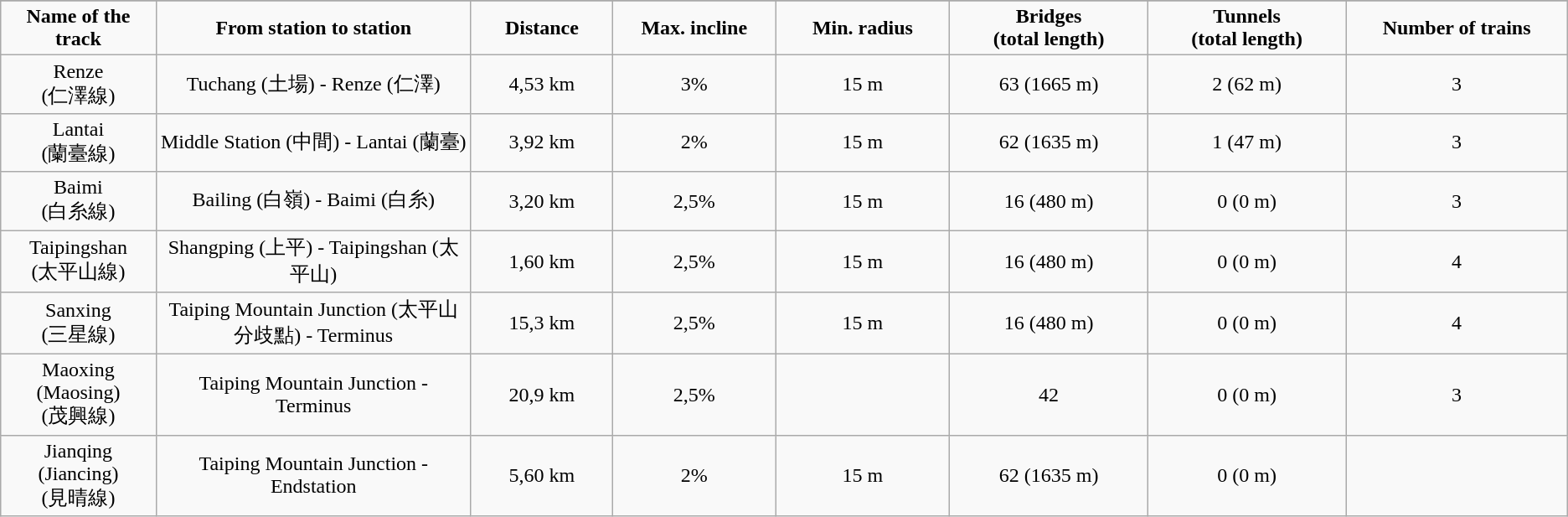<table class="wikitable">
<tr>
</tr>
<tr align=center>
<td width=120px><strong>Name of the track</strong></td>
<td width=260px><strong>From station to station</strong></td>
<td width=110px><strong>Distance</strong></td>
<td width=130px><strong>Max. incline</strong></td>
<td width=140px><strong>Min. radius</strong></td>
<td width=160px><strong>Bridges <br> (total length)</strong></td>
<td width=160px><strong>Tunnels <br> (total length)</strong></td>
<td width=180px><strong>Number of trains</strong></td>
</tr>
<tr>
<td align=center>Renze <br> (仁澤線)</td>
<td align=center>Tuchang (土場) - Renze (仁澤)</td>
<td align=center>4,53 km</td>
<td align=center>3%</td>
<td align=center>15 m</td>
<td align=center>63 (1665 m)</td>
<td align=center>2 (62 m)</td>
<td align=center>3</td>
</tr>
<tr>
<td align=center>Lantai <br> (蘭臺線)</td>
<td align=center>Middle Station (中間) - Lantai (蘭臺)</td>
<td align=center>3,92 km</td>
<td align=center>2%</td>
<td align=center>15 m</td>
<td align=center>62 (1635 m)</td>
<td align=center>1 (47 m)</td>
<td align=center>3</td>
</tr>
<tr>
<td align=center>Baimi <br> (白糸線)</td>
<td align=center>Bailing (白嶺) - Baimi (白糸)</td>
<td align=center>3,20 km</td>
<td align=center>2,5%</td>
<td align=center>15 m</td>
<td align=center>16 (480 m)</td>
<td align=center>0 (0 m)</td>
<td align=center>3</td>
</tr>
<tr>
<td align=center>Taipingshan <br> (太平山線)</td>
<td align=center>Shangping (上平) - Taipingshan (太平山)</td>
<td align=center>1,60 km</td>
<td align=center>2,5%</td>
<td align=center>15 m</td>
<td align=center>16 (480 m)</td>
<td align=center>0 (0 m)</td>
<td align=center>4</td>
</tr>
<tr>
<td align=center>Sanxing <br> (三星線)</td>
<td align=center>Taiping Mountain Junction (太平山分歧點) - Terminus</td>
<td align=center>15,3 km</td>
<td align=center>2,5%</td>
<td align=center>15 m</td>
<td align=center>16 (480 m)</td>
<td align=center>0 (0 m)</td>
<td align=center>4</td>
</tr>
<tr>
<td align=center>Maoxing (Maosing) <br> (茂興線)</td>
<td align=center>Taiping Mountain Junction - Terminus</td>
<td align=center>20,9 km</td>
<td align=center>2,5%</td>
<td align=center></td>
<td align=center>42</td>
<td align=center>0 (0 m)</td>
<td align=center>3</td>
</tr>
<tr>
<td align=center>Jianqing (Jiancing)<br> (見晴線)</td>
<td align=center>Taiping Mountain Junction - Endstation</td>
<td align=center>5,60 km</td>
<td align=center>2%</td>
<td align=center>15 m</td>
<td align=center>62 (1635 m)</td>
<td align=center>0 (0 m)</td>
<td align=center></td>
</tr>
</table>
